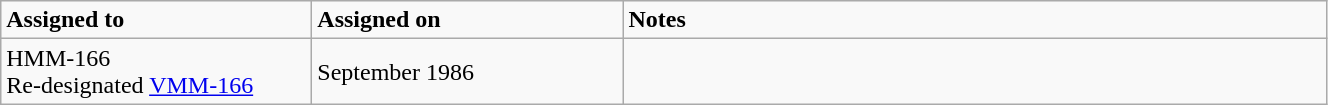<table class="wikitable" style="width: 70%;">
<tr>
<td style="width: 200px;"><strong>Assigned to</strong></td>
<td style="width: 200px;"><strong>Assigned on</strong></td>
<td><strong>Notes</strong></td>
</tr>
<tr>
<td>HMM-166<br>Re-designated <a href='#'>VMM-166</a></td>
<td>September 1986</td>
<td></td>
</tr>
</table>
